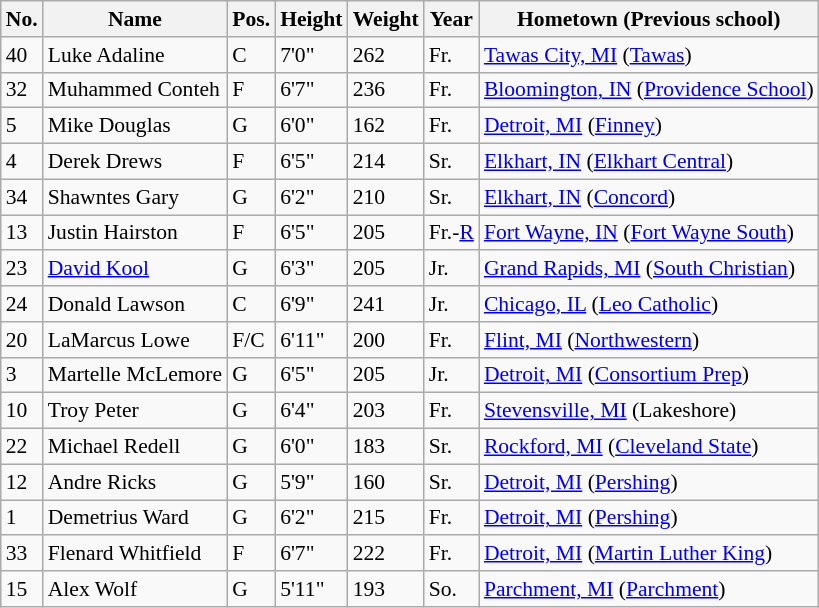<table class="wikitable" style="font-size: 90%;">
<tr>
<th>No.</th>
<th>Name</th>
<th>Pos.</th>
<th>Height</th>
<th>Weight</th>
<th>Year</th>
<th>Hometown (Previous school)</th>
</tr>
<tr>
<td>40</td>
<td>Luke Adaline</td>
<td>C</td>
<td>7'0"</td>
<td>262</td>
<td>Fr.</td>
<td><a href='#'>Tawas City, MI</a> (<a href='#'>Tawas</a>)</td>
</tr>
<tr>
<td>32</td>
<td>Muhammed Conteh</td>
<td>F</td>
<td>6'7"</td>
<td>236</td>
<td>Fr.</td>
<td><a href='#'>Bloomington, IN</a> (<a href='#'>Providence School</a>)</td>
</tr>
<tr>
<td>5</td>
<td>Mike Douglas</td>
<td>G</td>
<td>6'0"</td>
<td>162</td>
<td>Fr.</td>
<td><a href='#'>Detroit, MI</a> (<a href='#'>Finney</a>)</td>
</tr>
<tr>
<td>4</td>
<td>Derek Drews</td>
<td>F</td>
<td>6'5"</td>
<td>214</td>
<td>Sr.</td>
<td><a href='#'>Elkhart, IN</a> (<a href='#'>Elkhart Central</a>)</td>
</tr>
<tr>
<td>34</td>
<td>Shawntes Gary</td>
<td>G</td>
<td>6'2"</td>
<td>210</td>
<td>Sr.</td>
<td><a href='#'>Elkhart, IN</a> (<a href='#'>Concord</a>)</td>
</tr>
<tr>
<td>13</td>
<td>Justin Hairston</td>
<td>F</td>
<td>6'5"</td>
<td>205</td>
<td>Fr.-<a href='#'>R</a></td>
<td><a href='#'>Fort Wayne, IN</a> (<a href='#'>Fort Wayne South</a>)</td>
</tr>
<tr>
<td>23</td>
<td><a href='#'>David Kool</a></td>
<td>G</td>
<td>6'3"</td>
<td>205</td>
<td>Jr.</td>
<td><a href='#'>Grand Rapids, MI</a> (<a href='#'>South Christian</a>)</td>
</tr>
<tr>
<td>24</td>
<td>Donald Lawson</td>
<td>C</td>
<td>6'9"</td>
<td>241</td>
<td>Jr.</td>
<td><a href='#'>Chicago, IL</a> (<a href='#'>Leo Catholic</a>)</td>
</tr>
<tr>
<td>20</td>
<td>LaMarcus Lowe</td>
<td>F/C</td>
<td>6'11"</td>
<td>200</td>
<td>Fr.</td>
<td><a href='#'>Flint, MI</a> (<a href='#'>Northwestern</a>)</td>
</tr>
<tr>
<td>3</td>
<td>Martelle McLemore</td>
<td>G</td>
<td>6'5"</td>
<td>205</td>
<td>Jr.</td>
<td><a href='#'>Detroit, MI</a> (<a href='#'>Consortium Prep</a>)</td>
</tr>
<tr>
<td>10</td>
<td>Troy Peter</td>
<td>G</td>
<td>6'4"</td>
<td>203</td>
<td>Fr.</td>
<td><a href='#'>Stevensville, MI</a> (Lakeshore)</td>
</tr>
<tr>
<td>22</td>
<td>Michael Redell</td>
<td>G</td>
<td>6'0"</td>
<td>183</td>
<td>Sr.</td>
<td><a href='#'>Rockford, MI</a> (<a href='#'>Cleveland State</a>)</td>
</tr>
<tr>
<td>12</td>
<td>Andre Ricks</td>
<td>G</td>
<td>5'9"</td>
<td>160</td>
<td>Sr.</td>
<td><a href='#'>Detroit, MI</a> (<a href='#'>Pershing</a>)</td>
</tr>
<tr>
<td>1</td>
<td>Demetrius Ward</td>
<td>G</td>
<td>6'2"</td>
<td>215</td>
<td>Fr.</td>
<td><a href='#'>Detroit, MI</a> (<a href='#'>Pershing</a>)</td>
</tr>
<tr>
<td>33</td>
<td>Flenard Whitfield</td>
<td>F</td>
<td>6'7"</td>
<td>222</td>
<td>Fr.</td>
<td><a href='#'>Detroit, MI</a> (<a href='#'>Martin Luther King</a>)</td>
</tr>
<tr>
<td>15</td>
<td>Alex Wolf</td>
<td>G</td>
<td>5'11"</td>
<td>193</td>
<td>So.</td>
<td><a href='#'>Parchment, MI</a> (<a href='#'>Parchment</a>)</td>
</tr>
</table>
